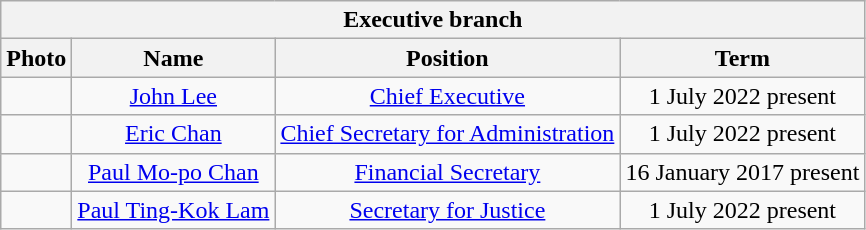<table class="wikitable" style="text-align:center">
<tr>
<th colspan="4">Executive branch</th>
</tr>
<tr>
<th>Photo</th>
<th>Name</th>
<th>Position</th>
<th>Term</th>
</tr>
<tr>
<td></td>
<td><a href='#'>John Lee</a></td>
<td><a href='#'>Chief Executive</a></td>
<td>1 July 2022  present</td>
</tr>
<tr>
<td></td>
<td><a href='#'>Eric Chan</a></td>
<td><a href='#'>Chief Secretary for Administration</a></td>
<td>1 July 2022  present</td>
</tr>
<tr>
<td></td>
<td><a href='#'>Paul Mo-po Chan</a></td>
<td><a href='#'>Financial Secretary</a></td>
<td>16 January 2017  present</td>
</tr>
<tr>
<td></td>
<td><a href='#'>Paul Ting-Kok Lam</a></td>
<td><a href='#'>Secretary for Justice</a></td>
<td>1 July 2022  present</td>
</tr>
</table>
